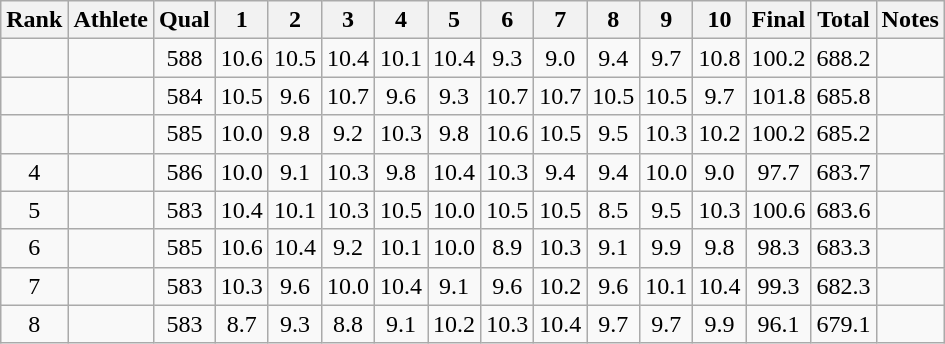<table class="wikitable sortable">
<tr>
<th>Rank</th>
<th>Athlete</th>
<th>Qual</th>
<th class="unsortable" style="width: 28px">1</th>
<th class="unsortable" style="width: 28px">2</th>
<th class="unsortable" style="width: 28px">3</th>
<th class="unsortable" style="width: 28px">4</th>
<th class="unsortable" style="width: 28px">5</th>
<th class="unsortable" style="width: 28px">6</th>
<th class="unsortable" style="width: 28px">7</th>
<th class="unsortable" style="width: 28px">8</th>
<th class="unsortable" style="width: 28px">9</th>
<th class="unsortable" style="width: 28px">10</th>
<th>Final</th>
<th>Total</th>
<th class="unsortable">Notes</th>
</tr>
<tr>
<td align="center"></td>
<td></td>
<td align="center">588</td>
<td align="center">10.6</td>
<td align="center">10.5</td>
<td align="center">10.4</td>
<td align="center">10.1</td>
<td align="center">10.4</td>
<td align="center">9.3</td>
<td align="center">9.0</td>
<td align="center">9.4</td>
<td align="center">9.7</td>
<td align="center">10.8</td>
<td align="center">100.2</td>
<td align="center">688.2</td>
<td align="center"></td>
</tr>
<tr>
<td align="center"></td>
<td></td>
<td align="center">584</td>
<td align="center">10.5</td>
<td align="center">9.6</td>
<td align="center">10.7</td>
<td align="center">9.6</td>
<td align="center">9.3</td>
<td align="center">10.7</td>
<td align="center">10.7</td>
<td align="center">10.5</td>
<td align="center">10.5</td>
<td align="center">9.7</td>
<td align="center">101.8</td>
<td align="center">685.8</td>
<td align="center"></td>
</tr>
<tr>
<td align="center"></td>
<td></td>
<td align="center">585</td>
<td align="center">10.0</td>
<td align="center">9.8</td>
<td align="center">9.2</td>
<td align="center">10.3</td>
<td align="center">9.8</td>
<td align="center">10.6</td>
<td align="center">10.5</td>
<td align="center">9.5</td>
<td align="center">10.3</td>
<td align="center">10.2</td>
<td align="center">100.2</td>
<td align="center">685.2</td>
<td align="center"></td>
</tr>
<tr>
<td align="center">4</td>
<td></td>
<td align="center">586</td>
<td align="center">10.0</td>
<td align="center">9.1</td>
<td align="center">10.3</td>
<td align="center">9.8</td>
<td align="center">10.4</td>
<td align="center">10.3</td>
<td align="center">9.4</td>
<td align="center">9.4</td>
<td align="center">10.0</td>
<td align="center">9.0</td>
<td align="center">97.7</td>
<td align="center">683.7</td>
<td align="center"></td>
</tr>
<tr>
<td align="center">5</td>
<td></td>
<td align="center">583</td>
<td align="center">10.4</td>
<td align="center">10.1</td>
<td align="center">10.3</td>
<td align="center">10.5</td>
<td align="center">10.0</td>
<td align="center">10.5</td>
<td align="center">10.5</td>
<td align="center">8.5</td>
<td align="center">9.5</td>
<td align="center">10.3</td>
<td align="center">100.6</td>
<td align="center">683.6</td>
<td align="center"></td>
</tr>
<tr>
<td align="center">6</td>
<td></td>
<td align="center">585</td>
<td align="center">10.6</td>
<td align="center">10.4</td>
<td align="center">9.2</td>
<td align="center">10.1</td>
<td align="center">10.0</td>
<td align="center">8.9</td>
<td align="center">10.3</td>
<td align="center">9.1</td>
<td align="center">9.9</td>
<td align="center">9.8</td>
<td align="center">98.3</td>
<td align="center">683.3</td>
<td align="center"></td>
</tr>
<tr>
<td align="center">7</td>
<td></td>
<td align="center">583</td>
<td align="center">10.3</td>
<td align="center">9.6</td>
<td align="center">10.0</td>
<td align="center">10.4</td>
<td align="center">9.1</td>
<td align="center">9.6</td>
<td align="center">10.2</td>
<td align="center">9.6</td>
<td align="center">10.1</td>
<td align="center">10.4</td>
<td align="center">99.3</td>
<td align="center">682.3</td>
<td align="center"></td>
</tr>
<tr>
<td align="center">8</td>
<td></td>
<td align="center">583</td>
<td align="center">8.7</td>
<td align="center">9.3</td>
<td align="center">8.8</td>
<td align="center">9.1</td>
<td align="center">10.2</td>
<td align="center">10.3</td>
<td align="center">10.4</td>
<td align="center">9.7</td>
<td align="center">9.7</td>
<td align="center">9.9</td>
<td align="center">96.1</td>
<td align="center">679.1</td>
<td align="center"></td>
</tr>
</table>
